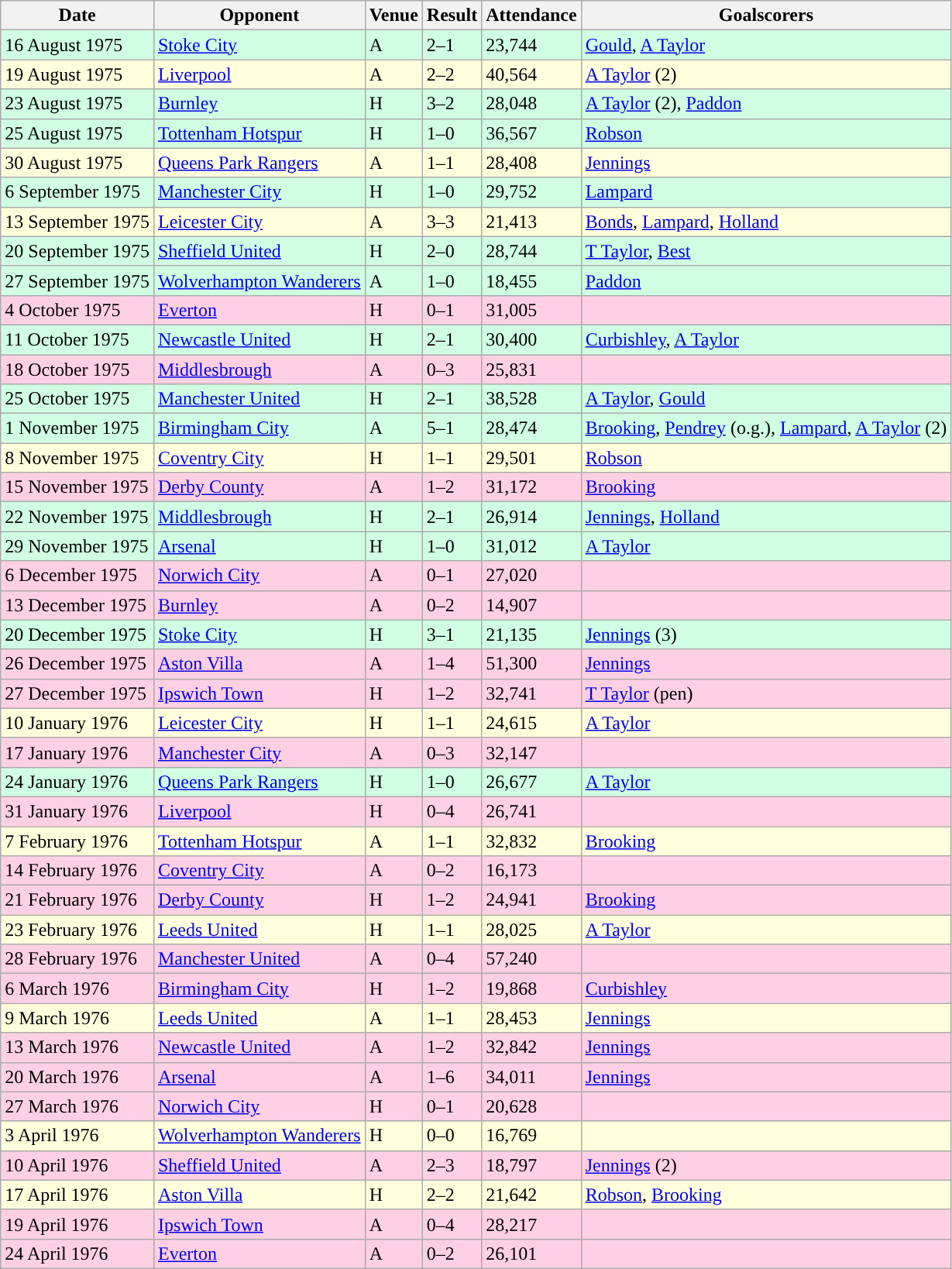<table class="wikitable">
<tr>
<th>Date</th>
<th>Opponent</th>
<th>Venue</th>
<th>Result</th>
<th>Attendance</th>
<th>Goalscorers</th>
</tr>
<tr style="background-color: #d0ffe3;">
<td>16 August 1975</td>
<td><a href='#'>Stoke City</a></td>
<td>A</td>
<td>2–1</td>
<td>23,744</td>
<td><a href='#'>Gould</a>, <a href='#'>A Taylor</a></td>
</tr>
<tr style="background-color: #ffffdd;">
<td>19 August 1975</td>
<td><a href='#'>Liverpool</a></td>
<td>A</td>
<td>2–2</td>
<td>40,564</td>
<td><a href='#'>A Taylor</a> (2)</td>
</tr>
<tr style="background-color: #d0ffe3;">
<td>23 August 1975</td>
<td><a href='#'>Burnley</a></td>
<td>H</td>
<td>3–2</td>
<td>28,048</td>
<td><a href='#'>A Taylor</a> (2), <a href='#'>Paddon</a></td>
</tr>
<tr style="background-color: #d0ffe3;">
<td>25 August 1975</td>
<td><a href='#'>Tottenham Hotspur</a></td>
<td>H</td>
<td>1–0</td>
<td>36,567</td>
<td><a href='#'>Robson</a></td>
</tr>
<tr style="background-color: #ffffdd;">
<td>30 August 1975</td>
<td><a href='#'>Queens Park Rangers</a></td>
<td>A</td>
<td>1–1</td>
<td>28,408</td>
<td><a href='#'>Jennings</a></td>
</tr>
<tr style="background-color: #d0ffe3;">
<td>6 September 1975</td>
<td><a href='#'>Manchester City</a></td>
<td>H</td>
<td>1–0</td>
<td>29,752</td>
<td><a href='#'>Lampard</a></td>
</tr>
<tr style="background-color: #ffffdd;">
<td>13 September 1975</td>
<td><a href='#'>Leicester City</a></td>
<td>A</td>
<td>3–3</td>
<td>21,413</td>
<td><a href='#'>Bonds</a>, <a href='#'>Lampard</a>, <a href='#'>Holland</a></td>
</tr>
<tr style="background-color: #d0ffe3;">
<td>20 September 1975</td>
<td><a href='#'>Sheffield United</a></td>
<td>H</td>
<td>2–0</td>
<td>28,744</td>
<td><a href='#'>T Taylor</a>, <a href='#'>Best</a></td>
</tr>
<tr style="background-color: #d0ffe3;">
<td>27 September 1975</td>
<td><a href='#'>Wolverhampton Wanderers</a></td>
<td>A</td>
<td>1–0</td>
<td>18,455</td>
<td><a href='#'>Paddon</a></td>
</tr>
<tr style="background-color: #ffd0e3;">
<td>4 October 1975</td>
<td><a href='#'>Everton</a></td>
<td>H</td>
<td>0–1</td>
<td>31,005</td>
<td></td>
</tr>
<tr style="background-color: #d0ffe3;">
<td>11 October 1975</td>
<td><a href='#'>Newcastle United</a></td>
<td>H</td>
<td>2–1</td>
<td>30,400</td>
<td><a href='#'>Curbishley</a>, <a href='#'>A Taylor</a></td>
</tr>
<tr style="background-color: #ffd0e3;">
<td>18 October 1975</td>
<td><a href='#'>Middlesbrough</a></td>
<td>A</td>
<td>0–3</td>
<td>25,831</td>
<td></td>
</tr>
<tr style="background-color: #d0ffe3;">
<td>25 October 1975</td>
<td><a href='#'>Manchester United</a></td>
<td>H</td>
<td>2–1</td>
<td>38,528</td>
<td><a href='#'>A Taylor</a>, <a href='#'>Gould</a></td>
</tr>
<tr style="background-color: #d0ffe3;">
<td>1 November 1975</td>
<td><a href='#'>Birmingham City</a></td>
<td>A</td>
<td>5–1</td>
<td>28,474</td>
<td><a href='#'>Brooking</a>, <a href='#'>Pendrey</a> (o.g.), <a href='#'>Lampard</a>, <a href='#'>A Taylor</a> (2)</td>
</tr>
<tr style="background-color: #ffffdd;">
<td>8 November 1975</td>
<td><a href='#'>Coventry City</a></td>
<td>H</td>
<td>1–1</td>
<td>29,501</td>
<td><a href='#'>Robson</a></td>
</tr>
<tr style="background-color: #ffd0e3;">
<td>15 November 1975</td>
<td><a href='#'>Derby County</a></td>
<td>A</td>
<td>1–2</td>
<td>31,172</td>
<td><a href='#'>Brooking</a></td>
</tr>
<tr style="background-color: #d0ffe3;">
<td>22 November 1975</td>
<td><a href='#'>Middlesbrough</a></td>
<td>H</td>
<td>2–1</td>
<td>26,914</td>
<td><a href='#'>Jennings</a>, <a href='#'>Holland</a></td>
</tr>
<tr style="background-color: #d0ffe3;">
<td>29 November 1975</td>
<td><a href='#'>Arsenal</a></td>
<td>H</td>
<td>1–0</td>
<td>31,012</td>
<td><a href='#'>A Taylor</a></td>
</tr>
<tr style="background-color: #ffd0e3;">
<td>6 December 1975</td>
<td><a href='#'>Norwich City</a></td>
<td>A</td>
<td>0–1</td>
<td>27,020</td>
<td></td>
</tr>
<tr style="background-color: #ffd0e3;">
<td>13 December 1975</td>
<td><a href='#'>Burnley</a></td>
<td>A</td>
<td>0–2</td>
<td>14,907</td>
<td></td>
</tr>
<tr style="background-color: #d0ffe3;">
<td>20 December 1975</td>
<td><a href='#'>Stoke City</a></td>
<td>H</td>
<td>3–1</td>
<td>21,135</td>
<td><a href='#'>Jennings</a> (3)</td>
</tr>
<tr style="background-color: #ffd0e3;">
<td>26 December 1975</td>
<td><a href='#'>Aston Villa</a></td>
<td>A</td>
<td>1–4</td>
<td>51,300</td>
<td><a href='#'>Jennings</a></td>
</tr>
<tr style="background-color: #ffd0e3;">
<td>27 December 1975</td>
<td><a href='#'>Ipswich Town</a></td>
<td>H</td>
<td>1–2</td>
<td>32,741</td>
<td><a href='#'>T Taylor</a> (pen)</td>
</tr>
<tr style="background-color: #ffffdd;">
<td>10 January 1976</td>
<td><a href='#'>Leicester City</a></td>
<td>H</td>
<td>1–1</td>
<td>24,615</td>
<td><a href='#'>A Taylor</a></td>
</tr>
<tr style="background-color: #ffd0e3;">
<td>17 January 1976</td>
<td><a href='#'>Manchester City</a></td>
<td>A</td>
<td>0–3</td>
<td>32,147</td>
<td></td>
</tr>
<tr style="background-color: #d0ffe3;">
<td>24 January 1976</td>
<td><a href='#'>Queens Park Rangers</a></td>
<td>H</td>
<td>1–0</td>
<td>26,677</td>
<td><a href='#'>A Taylor</a></td>
</tr>
<tr style="background-color: #ffd0e3;">
<td>31 January 1976</td>
<td><a href='#'>Liverpool</a></td>
<td>H</td>
<td>0–4</td>
<td>26,741</td>
<td></td>
</tr>
<tr style="background-color: #ffffdd;">
<td>7 February 1976</td>
<td><a href='#'>Tottenham Hotspur</a></td>
<td>A</td>
<td>1–1</td>
<td>32,832</td>
<td><a href='#'>Brooking</a></td>
</tr>
<tr style="background-color: #ffd0e3;">
<td>14 February 1976</td>
<td><a href='#'>Coventry City</a></td>
<td>A</td>
<td>0–2</td>
<td>16,173</td>
<td></td>
</tr>
<tr style="background-color: #ffd0e3;">
<td>21 February 1976</td>
<td><a href='#'>Derby County</a></td>
<td>H</td>
<td>1–2</td>
<td>24,941</td>
<td><a href='#'>Brooking</a></td>
</tr>
<tr style="background-color: #ffffdd;">
<td>23 February 1976</td>
<td><a href='#'>Leeds United</a></td>
<td>H</td>
<td>1–1</td>
<td>28,025</td>
<td><a href='#'>A Taylor</a></td>
</tr>
<tr style="background-color: #ffd0e3;">
<td>28 February 1976</td>
<td><a href='#'>Manchester United</a></td>
<td>A</td>
<td>0–4</td>
<td>57,240</td>
<td></td>
</tr>
<tr style="background-color: #ffd0e3;">
<td>6 March 1976</td>
<td><a href='#'>Birmingham City</a></td>
<td>H</td>
<td>1–2</td>
<td>19,868</td>
<td><a href='#'>Curbishley</a></td>
</tr>
<tr style="background-color: #ffffdd;">
<td>9 March 1976</td>
<td><a href='#'>Leeds United</a></td>
<td>A</td>
<td>1–1</td>
<td>28,453</td>
<td><a href='#'>Jennings</a></td>
</tr>
<tr style="background-color: #ffd0e3;">
<td>13 March 1976</td>
<td><a href='#'>Newcastle United</a></td>
<td>A</td>
<td>1–2</td>
<td>32,842</td>
<td><a href='#'>Jennings</a></td>
</tr>
<tr style="background-color: #ffd0e3;">
<td>20 March 1976</td>
<td><a href='#'>Arsenal</a></td>
<td>A</td>
<td>1–6</td>
<td>34,011</td>
<td><a href='#'>Jennings</a></td>
</tr>
<tr style="background-color: #ffd0e3;">
<td>27 March 1976</td>
<td><a href='#'>Norwich City</a></td>
<td>H</td>
<td>0–1</td>
<td>20,628</td>
<td></td>
</tr>
<tr style="background-color: #ffffdd;">
<td>3 April 1976</td>
<td><a href='#'>Wolverhampton Wanderers</a></td>
<td>H</td>
<td>0–0</td>
<td>16,769</td>
<td></td>
</tr>
<tr style="background-color: #ffd0e3;">
<td>10 April 1976</td>
<td><a href='#'>Sheffield United</a></td>
<td>A</td>
<td>2–3</td>
<td>18,797</td>
<td><a href='#'>Jennings</a> (2)</td>
</tr>
<tr style="background-color: #ffffdd;">
<td>17 April 1976</td>
<td><a href='#'>Aston Villa</a></td>
<td>H</td>
<td>2–2</td>
<td>21,642</td>
<td><a href='#'>Robson</a>, <a href='#'>Brooking</a></td>
</tr>
<tr style="background-color: #ffd0e3;">
<td>19 April 1976</td>
<td><a href='#'>Ipswich Town</a></td>
<td>A</td>
<td>0–4</td>
<td>28,217</td>
<td></td>
</tr>
<tr style="background-color: #ffd0e3;">
<td>24 April 1976</td>
<td><a href='#'>Everton</a></td>
<td>A</td>
<td>0–2</td>
<td>26,101</td>
<td></td>
</tr>
</table>
